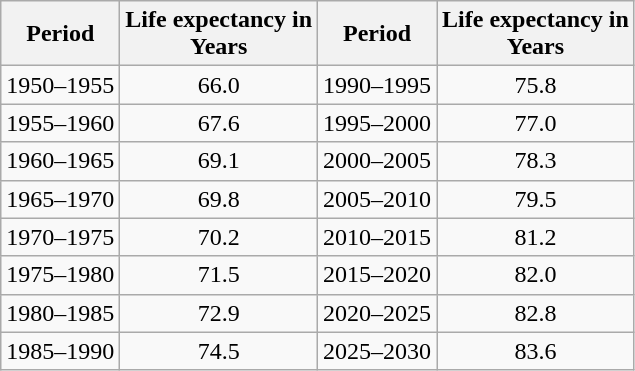<table class="wikitable" style="text-align: center;">
<tr>
<th>Period</th>
<th>Life expectancy in<br>Years</th>
<th>Period</th>
<th>Life expectancy in<br>Years</th>
</tr>
<tr>
<td>1950–1955</td>
<td>66.0</td>
<td>1990–1995</td>
<td>75.8</td>
</tr>
<tr>
<td>1955–1960</td>
<td>67.6</td>
<td>1995–2000</td>
<td>77.0</td>
</tr>
<tr>
<td>1960–1965</td>
<td>69.1</td>
<td>2000–2005</td>
<td>78.3</td>
</tr>
<tr>
<td>1965–1970</td>
<td>69.8</td>
<td>2005–2010</td>
<td>79.5</td>
</tr>
<tr>
<td>1970–1975</td>
<td>70.2</td>
<td>2010–2015</td>
<td>81.2</td>
</tr>
<tr>
<td>1975–1980</td>
<td>71.5</td>
<td>2015–2020</td>
<td>82.0</td>
</tr>
<tr>
<td>1980–1985</td>
<td>72.9</td>
<td>2020–2025</td>
<td>82.8</td>
</tr>
<tr>
<td>1985–1990</td>
<td>74.5</td>
<td>2025–2030</td>
<td>83.6</td>
</tr>
</table>
